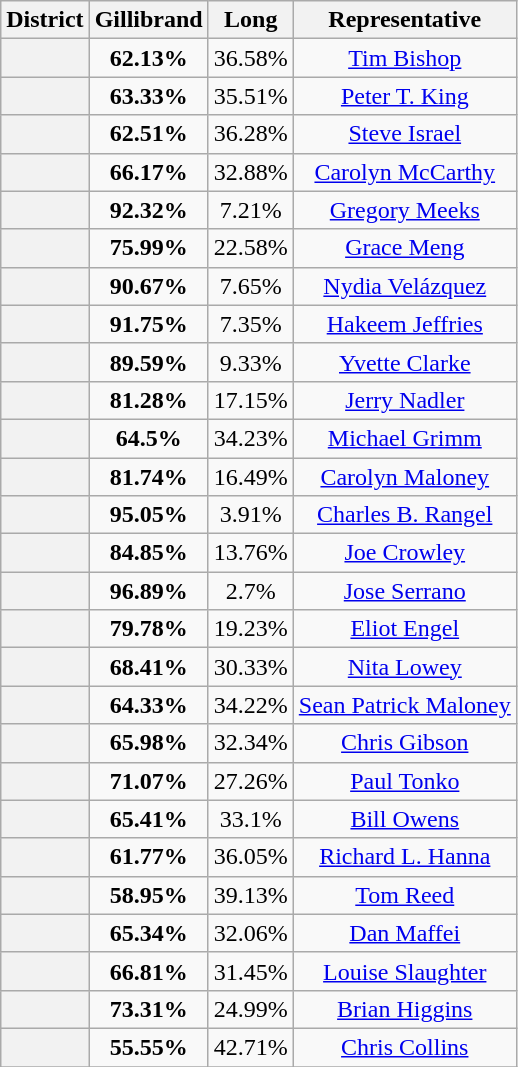<table class=wikitable>
<tr>
<th>District</th>
<th>Gillibrand</th>
<th>Long</th>
<th>Representative</th>
</tr>
<tr align=center>
<th></th>
<td><strong>62.13%</strong></td>
<td>36.58%</td>
<td><a href='#'>Tim Bishop</a></td>
</tr>
<tr align=center>
<th></th>
<td><strong>63.33%</strong></td>
<td>35.51%</td>
<td><a href='#'>Peter T. King</a></td>
</tr>
<tr align=center>
<th></th>
<td><strong>62.51%</strong></td>
<td>36.28%</td>
<td><a href='#'>Steve Israel</a></td>
</tr>
<tr align=center>
<th></th>
<td><strong>66.17%</strong></td>
<td>32.88%</td>
<td><a href='#'>Carolyn McCarthy</a></td>
</tr>
<tr align=center>
<th></th>
<td><strong>92.32%</strong></td>
<td>7.21%</td>
<td><a href='#'>Gregory Meeks</a></td>
</tr>
<tr align=center>
<th></th>
<td><strong>75.99%</strong></td>
<td>22.58%</td>
<td><a href='#'>Grace Meng</a></td>
</tr>
<tr align=center>
<th></th>
<td><strong>90.67%</strong></td>
<td>7.65%</td>
<td><a href='#'>Nydia Velázquez</a></td>
</tr>
<tr align=center>
<th></th>
<td><strong>91.75%</strong></td>
<td>7.35%</td>
<td><a href='#'>Hakeem Jeffries</a></td>
</tr>
<tr align=center>
<th></th>
<td><strong>89.59%</strong></td>
<td>9.33%</td>
<td><a href='#'>Yvette Clarke</a></td>
</tr>
<tr align=center>
<th></th>
<td><strong>81.28%</strong></td>
<td>17.15%</td>
<td><a href='#'>Jerry Nadler</a></td>
</tr>
<tr align=center>
<th></th>
<td><strong>64.5%</strong></td>
<td>34.23%</td>
<td><a href='#'>Michael Grimm</a></td>
</tr>
<tr align=center>
<th></th>
<td><strong>81.74%</strong></td>
<td>16.49%</td>
<td><a href='#'>Carolyn Maloney</a></td>
</tr>
<tr align=center>
<th></th>
<td><strong>95.05%</strong></td>
<td>3.91%</td>
<td><a href='#'>Charles B. Rangel</a></td>
</tr>
<tr align=center>
<th></th>
<td><strong>84.85%</strong></td>
<td>13.76%</td>
<td><a href='#'>Joe Crowley</a></td>
</tr>
<tr align=center>
<th></th>
<td><strong>96.89%</strong></td>
<td>2.7%</td>
<td><a href='#'>Jose Serrano</a></td>
</tr>
<tr align=center>
<th></th>
<td><strong>79.78%</strong></td>
<td>19.23%</td>
<td><a href='#'>Eliot Engel</a></td>
</tr>
<tr align=center>
<th></th>
<td><strong>68.41%</strong></td>
<td>30.33%</td>
<td><a href='#'>Nita Lowey</a></td>
</tr>
<tr align=center>
<th></th>
<td><strong>64.33%</strong></td>
<td>34.22%</td>
<td><a href='#'>Sean Patrick Maloney</a></td>
</tr>
<tr align=center>
<th></th>
<td><strong>65.98%</strong></td>
<td>32.34%</td>
<td><a href='#'>Chris Gibson</a></td>
</tr>
<tr align=center>
<th></th>
<td><strong>71.07%</strong></td>
<td>27.26%</td>
<td><a href='#'>Paul Tonko</a></td>
</tr>
<tr align=center>
<th></th>
<td><strong>65.41%</strong></td>
<td>33.1%</td>
<td><a href='#'>Bill Owens</a></td>
</tr>
<tr align=center>
<th></th>
<td><strong>61.77%</strong></td>
<td>36.05%</td>
<td><a href='#'>Richard L. Hanna</a></td>
</tr>
<tr align=center>
<th></th>
<td><strong>58.95%</strong></td>
<td>39.13%</td>
<td><a href='#'>Tom Reed</a></td>
</tr>
<tr align=center>
<th></th>
<td><strong>65.34%</strong></td>
<td>32.06%</td>
<td><a href='#'>Dan Maffei</a></td>
</tr>
<tr align=center>
<th></th>
<td><strong>66.81%</strong></td>
<td>31.45%</td>
<td><a href='#'>Louise Slaughter</a></td>
</tr>
<tr align=center>
<th></th>
<td><strong>73.31%</strong></td>
<td>24.99%</td>
<td><a href='#'>Brian Higgins</a></td>
</tr>
<tr align=center>
<th></th>
<td><strong>55.55%</strong></td>
<td>42.71%</td>
<td><a href='#'>Chris Collins</a></td>
</tr>
<tr align=center>
</tr>
</table>
